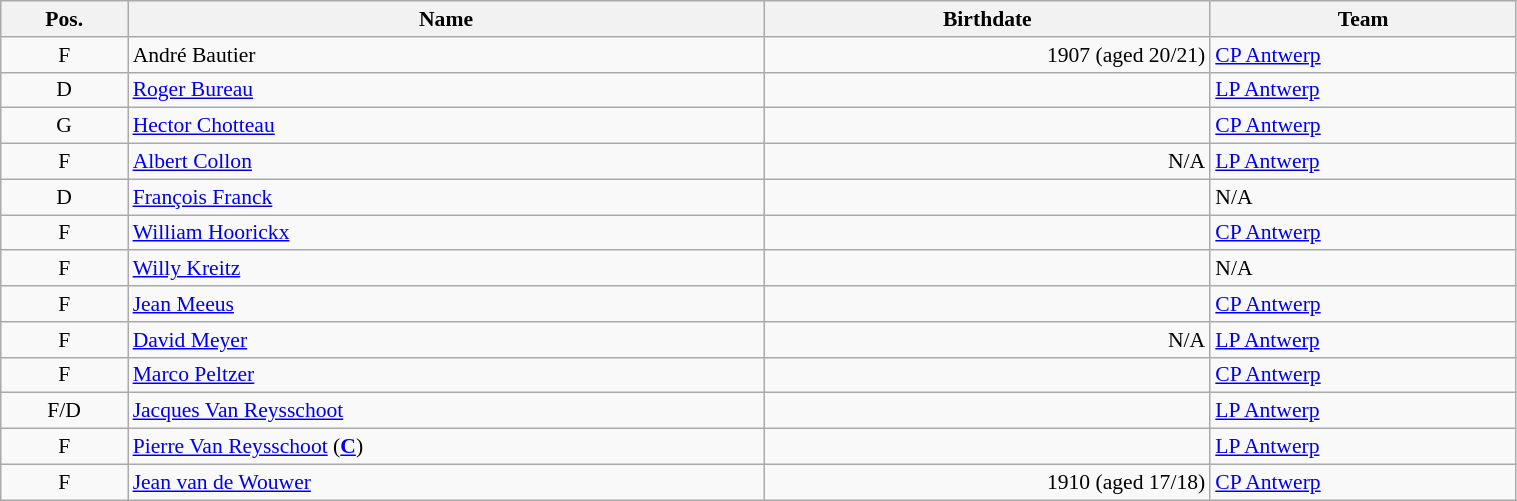<table class="wikitable sortable" width="80%" style="font-size: 90%; text-align: center;">
<tr>
<th>Pos.</th>
<th>Name</th>
<th>Birthdate</th>
<th>Team</th>
</tr>
<tr>
<td>F</td>
<td style="text-align:left;">André Bautier</td>
<td style="text-align:right;">1907 (aged 20/21)</td>
<td style="text-align:left;"> <a href='#'>CP Antwerp</a></td>
</tr>
<tr>
<td>D</td>
<td style="text-align:left;"><a href='#'>Roger Bureau</a></td>
<td style="text-align:right;"></td>
<td style="text-align:left;"> <a href='#'>LP Antwerp</a></td>
</tr>
<tr>
<td>G</td>
<td style="text-align:left;"><a href='#'>Hector Chotteau</a></td>
<td style="text-align:right;"></td>
<td style="text-align:left;"> <a href='#'>CP Antwerp</a></td>
</tr>
<tr>
<td>F</td>
<td style="text-align:left;"><a href='#'>Albert Collon</a></td>
<td style="text-align:right;">N/A</td>
<td style="text-align:left;"> <a href='#'>LP Antwerp</a></td>
</tr>
<tr>
<td>D</td>
<td style="text-align:left;"><a href='#'>François Franck</a></td>
<td style="text-align:right;"></td>
<td style="text-align:left;">N/A</td>
</tr>
<tr>
<td>F</td>
<td style="text-align:left;"><a href='#'>William Hoorickx</a></td>
<td style="text-align:right;"></td>
<td style="text-align:left;"> <a href='#'>CP Antwerp</a></td>
</tr>
<tr>
<td>F</td>
<td style="text-align:left;"><a href='#'>Willy Kreitz</a></td>
<td style="text-align:right;"></td>
<td style="text-align:left;">N/A</td>
</tr>
<tr>
<td>F</td>
<td style="text-align:left;"><a href='#'>Jean Meeus</a></td>
<td style="text-align:right;"></td>
<td style="text-align:left;"> <a href='#'>CP Antwerp</a></td>
</tr>
<tr>
<td>F</td>
<td style="text-align:left;"><a href='#'>David Meyer</a></td>
<td style="text-align:right;">N/A</td>
<td style="text-align:left;"> <a href='#'>LP Antwerp</a></td>
</tr>
<tr>
<td>F</td>
<td style="text-align:left;"><a href='#'>Marco Peltzer</a></td>
<td style="text-align:right;"></td>
<td style="text-align:left;"> <a href='#'>CP Antwerp</a></td>
</tr>
<tr>
<td>F/D</td>
<td style="text-align:left;"><a href='#'>Jacques Van Reysschoot</a></td>
<td style="text-align:right;"></td>
<td style="text-align:left;"> <a href='#'>LP Antwerp</a></td>
</tr>
<tr>
<td>F</td>
<td style="text-align:left;"><a href='#'>Pierre Van Reysschoot</a> (<strong><a href='#'>C</a></strong>)</td>
<td style="text-align:right;"></td>
<td style="text-align:left;"> <a href='#'>LP Antwerp</a></td>
</tr>
<tr>
<td>F</td>
<td style="text-align:left;"><a href='#'>Jean van de Wouwer</a></td>
<td style="text-align:right;">1910 (aged 17/18)</td>
<td style="text-align:left;"> <a href='#'>CP Antwerp</a></td>
</tr>
</table>
